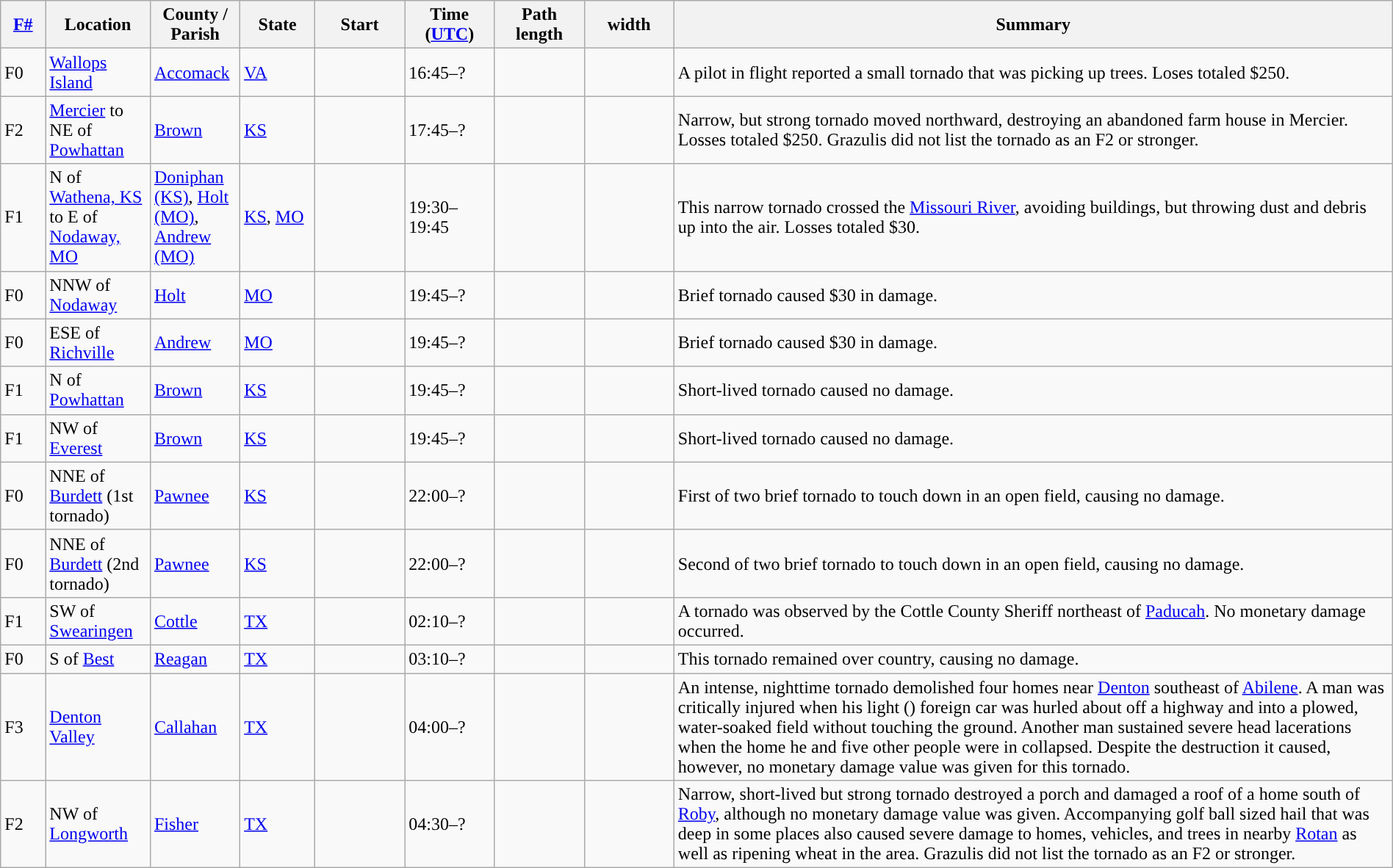<table class="wikitable sortable" style="width:100%;">
<tr>
<th scope="col"  style="width:3%; text-align:center;"><a href='#'>F#</a></th>
<th scope="col"  style="width:7%; text-align:center;" class="unsortable">Location</th>
<th scope="col"  style="width:6%; text-align:center;" class="unsortable">County / Parish</th>
<th scope="col"  style="width:5%; text-align:center;">State</th>
<th scope="col"  style="width:6%; text-align:center;">Start<br></th>
<th scope="col"  style="width:6%; text-align:center;">Time (<a href='#'>UTC</a>)</th>
<th scope="col"  style="width:6%; text-align:center;">Path length</th>
<th scope="col"  style="width:6%; text-align:center;"> width</th>
<th scope="col" class="unsortable" style="width:48%; text-align:center;">Summary</th>
</tr>
<tr>
<td>F0</td>
<td><a href='#'>Wallops Island</a></td>
<td><a href='#'>Accomack</a></td>
<td><a href='#'>VA</a></td>
<td></td>
<td>16:45–?</td>
<td></td>
<td></td>
<td>A pilot in flight reported a small tornado that was picking up trees. Loses totaled $250.</td>
</tr>
<tr>
<td>F2</td>
<td><a href='#'>Mercier</a> to NE of <a href='#'>Powhattan</a></td>
<td><a href='#'>Brown</a></td>
<td><a href='#'>KS</a></td>
<td></td>
<td>17:45–?</td>
<td></td>
<td></td>
<td>Narrow, but strong tornado moved northward, destroying an abandoned farm house in Mercier. Losses totaled $250. Grazulis did not list the tornado as an F2 or stronger.</td>
</tr>
<tr>
<td>F1</td>
<td>N of <a href='#'>Wathena, KS</a> to E of <a href='#'>Nodaway, MO</a></td>
<td><a href='#'>Doniphan (KS)</a>, <a href='#'>Holt (MO)</a>, <a href='#'>Andrew (MO)</a> </td>
<td><a href='#'>KS</a>, <a href='#'>MO</a></td>
<td></td>
<td>19:30–19:45</td>
<td></td>
<td></td>
<td>This narrow tornado crossed the <a href='#'>Missouri River</a>, avoiding buildings, but throwing dust and debris up  into the air. Losses totaled $30.</td>
</tr>
<tr>
<td>F0</td>
<td>NNW of <a href='#'>Nodaway</a></td>
<td><a href='#'>Holt</a> </td>
<td><a href='#'>MO</a></td>
<td></td>
<td>19:45–?</td>
<td></td>
<td></td>
<td>Brief tornado caused $30 in damage.</td>
</tr>
<tr>
<td>F0</td>
<td>ESE of <a href='#'>Richville</a></td>
<td><a href='#'>Andrew</a></td>
<td><a href='#'>MO</a></td>
<td></td>
<td>19:45–?</td>
<td></td>
<td></td>
<td>Brief tornado caused $30 in damage.</td>
</tr>
<tr>
<td>F1</td>
<td>N of <a href='#'>Powhattan</a></td>
<td><a href='#'>Brown</a></td>
<td><a href='#'>KS</a></td>
<td></td>
<td>19:45–?</td>
<td></td>
<td></td>
<td>Short-lived tornado caused no damage.</td>
</tr>
<tr>
<td>F1</td>
<td>NW of <a href='#'>Everest</a></td>
<td><a href='#'>Brown</a></td>
<td><a href='#'>KS</a></td>
<td></td>
<td>19:45–?</td>
<td></td>
<td></td>
<td>Short-lived tornado caused no damage.</td>
</tr>
<tr>
<td>F0</td>
<td>NNE of <a href='#'>Burdett</a> (1st tornado)</td>
<td><a href='#'>Pawnee</a></td>
<td><a href='#'>KS</a></td>
<td></td>
<td>22:00–?</td>
<td></td>
<td></td>
<td>First of two brief tornado to touch down in an open field, causing no damage.</td>
</tr>
<tr>
<td>F0</td>
<td>NNE of <a href='#'>Burdett</a> (2nd tornado)</td>
<td><a href='#'>Pawnee</a></td>
<td><a href='#'>KS</a></td>
<td></td>
<td>22:00–?</td>
<td></td>
<td></td>
<td>Second of two brief tornado to touch down in an open field, causing no damage.</td>
</tr>
<tr>
<td>F1</td>
<td>SW of <a href='#'>Swearingen</a></td>
<td><a href='#'>Cottle</a></td>
<td><a href='#'>TX</a></td>
<td></td>
<td>02:10–?</td>
<td></td>
<td></td>
<td>A tornado was observed by the Cottle County Sheriff  northeast of <a href='#'>Paducah</a>. No monetary damage occurred.</td>
</tr>
<tr>
<td>F0</td>
<td>S of <a href='#'>Best</a></td>
<td><a href='#'>Reagan</a></td>
<td><a href='#'>TX</a></td>
<td></td>
<td>03:10–?</td>
<td></td>
<td></td>
<td>This tornado remained over country, causing no damage.</td>
</tr>
<tr>
<td>F3</td>
<td><a href='#'>Denton Valley</a></td>
<td><a href='#'>Callahan</a></td>
<td><a href='#'>TX</a></td>
<td></td>
<td>04:00–?</td>
<td></td>
<td></td>
<td>An intense, nighttime tornado demolished four homes near <a href='#'>Denton</a>  southeast of <a href='#'>Abilene</a>. A man was critically injured when his light () foreign car was hurled about  off a highway and into a plowed, water-soaked field without touching the ground. Another man sustained severe head lacerations when the home he and five other people were in collapsed. Despite the destruction it caused, however, no monetary damage value was given for this tornado.</td>
</tr>
<tr>
<td>F2</td>
<td>NW of <a href='#'>Longworth</a></td>
<td><a href='#'>Fisher</a></td>
<td><a href='#'>TX</a></td>
<td></td>
<td>04:30–?</td>
<td></td>
<td></td>
<td>Narrow, short-lived but strong tornado destroyed a porch and damaged a roof of a home  south of <a href='#'>Roby</a>, although no monetary damage value was given. Accompanying golf ball sized hail that was  deep in some places also caused severe damage to homes, vehicles, and trees in nearby <a href='#'>Rotan</a> as well as ripening wheat in the area. Grazulis did not list the tornado as an F2 or stronger.</td>
</tr>
</table>
